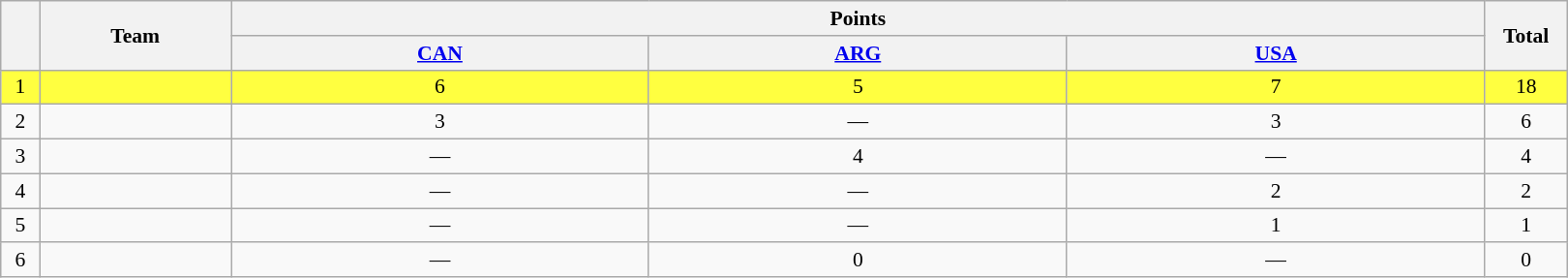<table class="wikitable" style="font-size: 90%; text-align:center; table-layout:fixed; width:75em">
<tr>
<th rowspan=2 width=20></th>
<th rowspan=2 width=125>Team</th>
<th colspan=3>Points</th>
<th rowspan=2 width=50>Total</th>
</tr>
<tr valign="top">
<th><a href='#'>CAN</a><br></th>
<th><a href='#'>ARG</a><br></th>
<th><a href='#'>USA</a><br></th>
</tr>
<tr bgcolor=#FFFF40>
<td align=center>1</td>
<td></td>
<td align=center>6</td>
<td align=center>5</td>
<td align=center>7</td>
<td align=center>18</td>
</tr>
<tr>
<td align=center>2</td>
<td></td>
<td align=center>3</td>
<td align=center>—</td>
<td align=center>3</td>
<td align=center>6</td>
</tr>
<tr>
<td align=center>3</td>
<td></td>
<td align=center>—</td>
<td align=center>4</td>
<td align=center>—</td>
<td align=center>4</td>
</tr>
<tr>
<td align=center>4</td>
<td></td>
<td align=center>—</td>
<td align=center>—</td>
<td align=center>2</td>
<td align=center>2</td>
</tr>
<tr>
<td align=center>5</td>
<td></td>
<td align=center>—</td>
<td align=center>—</td>
<td align=center>1</td>
<td align=center>1</td>
</tr>
<tr>
<td align=center>6</td>
<td></td>
<td align=center>—</td>
<td align=center>0</td>
<td align=center>—</td>
<td align=center>0</td>
</tr>
</table>
